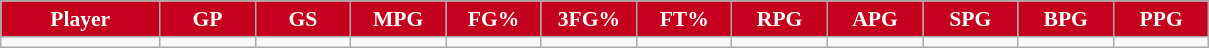<table class="wikitable sortable" style="font-size: 90%">
<tr>
<th style="background:#c5001e;color:white;" width="10%">Player</th>
<th style="background:#c5001e;color:white;" width="6%">GP</th>
<th style="background:#c5001e;color:white;" width="6%">GS</th>
<th style="background:#c5001e;color:white;" width="6%">MPG</th>
<th style="background:#c5001e;color:white;" width="6%">FG%</th>
<th style="background:#c5001e;color:white;" width="6%">3FG%</th>
<th style="background:#c5001e;color:white;" width="6%">FT%</th>
<th style="background:#c5001e;color:white;" width="6%">RPG</th>
<th style="background:#c5001e;color:white;" width="6%">APG</th>
<th style="background:#c5001e;color:white;" width="6%">SPG</th>
<th style="background:#c5001e;color:white;" width="6%">BPG</th>
<th style="background:#c5001e;color:white;" width="6%">PPG</th>
</tr>
<tr>
<td></td>
<td></td>
<td></td>
<td></td>
<td></td>
<td></td>
<td></td>
<td></td>
<td></td>
<td></td>
<td></td>
<td></td>
</tr>
</table>
